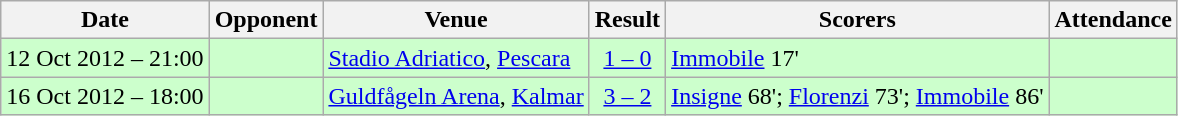<table class="wikitable">
<tr>
<th>Date</th>
<th>Opponent</th>
<th>Venue</th>
<th>Result</th>
<th>Scorers</th>
<th>Attendance</th>
</tr>
<tr bgcolor = "#ccffcc">
<td>12 Oct 2012 – 21:00</td>
<td></td>
<td><a href='#'>Stadio Adriatico</a>, <a href='#'>Pescara</a></td>
<td align=center><a href='#'>1 – 0</a></td>
<td><a href='#'>Immobile</a> 17'</td>
<td align="center"></td>
</tr>
<tr bgcolor = "#ccffcc">
<td>16 Oct 2012 – 18:00</td>
<td></td>
<td><a href='#'>Guldfågeln Arena</a>, <a href='#'>Kalmar</a></td>
<td align=center><a href='#'>3 – 2</a></td>
<td><a href='#'>Insigne</a> 68'; <a href='#'>Florenzi</a> 73'; <a href='#'>Immobile</a> 86'</td>
<td align="center"></td>
</tr>
</table>
